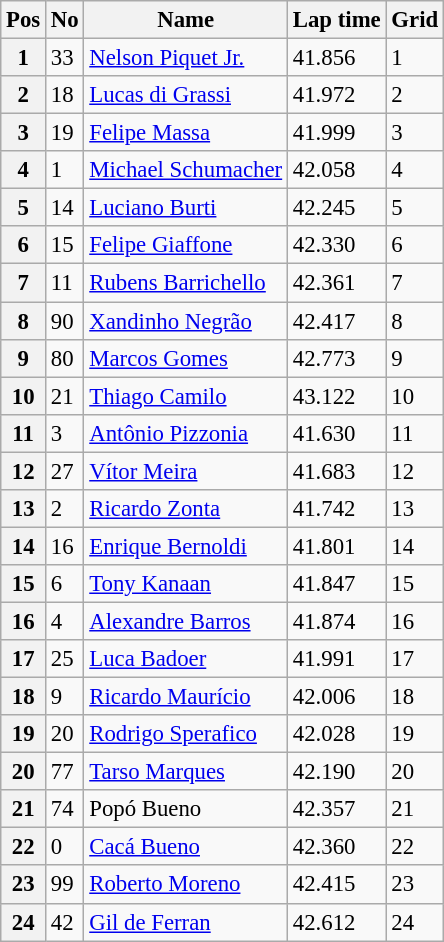<table class=wikitable style="font-size:95%">
<tr>
<th>Pos</th>
<th>No</th>
<th>Name</th>
<th>Lap time</th>
<th>Grid</th>
</tr>
<tr>
<th>1</th>
<td>33</td>
<td> <a href='#'>Nelson Piquet Jr.</a></td>
<td>41.856</td>
<td>1</td>
</tr>
<tr>
<th>2</th>
<td>18</td>
<td> <a href='#'>Lucas di Grassi</a></td>
<td>41.972</td>
<td>2</td>
</tr>
<tr>
<th>3</th>
<td>19</td>
<td> <a href='#'>Felipe Massa</a></td>
<td>41.999</td>
<td>3</td>
</tr>
<tr>
<th>4</th>
<td>1</td>
<td> <a href='#'>Michael Schumacher</a></td>
<td>42.058</td>
<td>4</td>
</tr>
<tr>
<th>5</th>
<td>14</td>
<td> <a href='#'>Luciano Burti</a></td>
<td>42.245</td>
<td>5</td>
</tr>
<tr>
<th>6</th>
<td>15</td>
<td> <a href='#'>Felipe Giaffone</a></td>
<td>42.330</td>
<td>6</td>
</tr>
<tr>
<th>7</th>
<td>11</td>
<td> <a href='#'>Rubens Barrichello</a></td>
<td>42.361</td>
<td>7</td>
</tr>
<tr>
<th>8</th>
<td>90</td>
<td> <a href='#'>Xandinho Negrão</a></td>
<td>42.417</td>
<td>8</td>
</tr>
<tr>
<th>9</th>
<td>80</td>
<td> <a href='#'>Marcos Gomes</a></td>
<td>42.773</td>
<td>9</td>
</tr>
<tr>
<th>10</th>
<td>21</td>
<td> <a href='#'>Thiago Camilo</a></td>
<td>43.122</td>
<td>10</td>
</tr>
<tr>
<th>11</th>
<td>3</td>
<td> <a href='#'>Antônio Pizzonia</a></td>
<td>41.630</td>
<td>11</td>
</tr>
<tr>
<th>12</th>
<td>27</td>
<td> <a href='#'>Vítor Meira</a></td>
<td>41.683</td>
<td>12</td>
</tr>
<tr>
<th>13</th>
<td>2</td>
<td> <a href='#'>Ricardo Zonta</a></td>
<td>41.742</td>
<td>13</td>
</tr>
<tr>
<th>14</th>
<td>16</td>
<td> <a href='#'>Enrique Bernoldi</a></td>
<td>41.801</td>
<td>14</td>
</tr>
<tr>
<th>15</th>
<td>6</td>
<td> <a href='#'>Tony Kanaan</a></td>
<td>41.847</td>
<td>15</td>
</tr>
<tr>
<th>16</th>
<td>4</td>
<td> <a href='#'>Alexandre Barros</a></td>
<td>41.874</td>
<td>16</td>
</tr>
<tr>
<th>17</th>
<td>25</td>
<td> <a href='#'>Luca Badoer</a></td>
<td>41.991</td>
<td>17</td>
</tr>
<tr>
<th>18</th>
<td>9</td>
<td> <a href='#'>Ricardo Maurício</a></td>
<td>42.006</td>
<td>18</td>
</tr>
<tr>
<th>19</th>
<td>20</td>
<td> <a href='#'>Rodrigo Sperafico</a></td>
<td>42.028</td>
<td>19</td>
</tr>
<tr>
<th>20</th>
<td>77</td>
<td> <a href='#'>Tarso Marques</a></td>
<td>42.190</td>
<td>20</td>
</tr>
<tr>
<th>21</th>
<td>74</td>
<td> Popó Bueno</td>
<td>42.357</td>
<td>21</td>
</tr>
<tr>
<th>22</th>
<td>0</td>
<td> <a href='#'>Cacá Bueno</a></td>
<td>42.360</td>
<td>22</td>
</tr>
<tr>
<th>23</th>
<td>99</td>
<td> <a href='#'>Roberto Moreno</a></td>
<td>42.415</td>
<td>23</td>
</tr>
<tr>
<th>24</th>
<td>42</td>
<td> <a href='#'>Gil de Ferran</a></td>
<td>42.612</td>
<td>24</td>
</tr>
</table>
